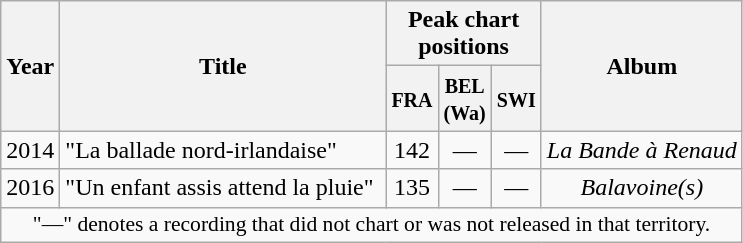<table class="wikitable">
<tr>
<th width="20" rowspan="2">Year</th>
<th width="210" rowspan="2">Title</th>
<th align="center" colspan="3">Peak chart positions</th>
<th align="center" rowspan="2">Album</th>
</tr>
<tr>
<th width="15"><small>FRA</small></th>
<th width="15"><small>BEL <br> (Wa)</small></th>
<th width="15"><small>SWI</small></th>
</tr>
<tr>
<td align="center">2014</td>
<td>"La ballade nord-irlandaise"</td>
<td align="center">142</td>
<td align="center">—</td>
<td align="center">—</td>
<td align="center" rowspan="1"><em>La Bande à Renaud</em></td>
</tr>
<tr>
<td align="center">2016</td>
<td>"Un enfant assis attend la pluie"</td>
<td align="center">135</td>
<td align="center">—</td>
<td align="center">—</td>
<td align="center" rowspan="1"><em>Balavoine(s)</em></td>
</tr>
<tr>
<td align="center" colspan="6" style="font-size: 90%">"—" denotes a recording that did not chart or was not released in that territory.</td>
</tr>
</table>
